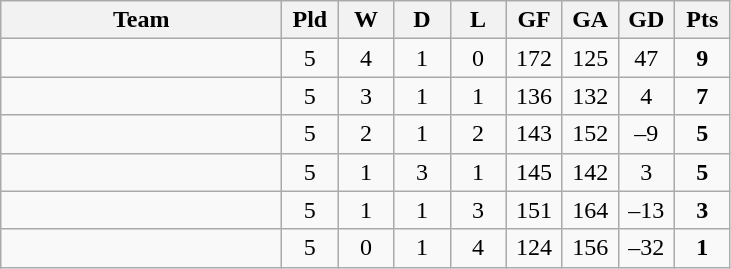<table class="wikitable" style="text-align: center;">
<tr>
<th width="180">Team</th>
<th width="30">Pld</th>
<th width="30">W</th>
<th width="30">D</th>
<th width="30">L</th>
<th width="30">GF</th>
<th width="30">GA</th>
<th width="30">GD</th>
<th width="30">Pts</th>
</tr>
<tr>
<td align="left"></td>
<td>5</td>
<td>4</td>
<td>1</td>
<td>0</td>
<td>172</td>
<td>125</td>
<td>47</td>
<td><strong>9</strong></td>
</tr>
<tr>
<td align="left"></td>
<td>5</td>
<td>3</td>
<td>1</td>
<td>1</td>
<td>136</td>
<td>132</td>
<td>4</td>
<td><strong>7</strong></td>
</tr>
<tr>
<td align="left"></td>
<td>5</td>
<td>2</td>
<td>1</td>
<td>2</td>
<td>143</td>
<td>152</td>
<td>–9</td>
<td><strong>5</strong></td>
</tr>
<tr>
<td align="left"></td>
<td>5</td>
<td>1</td>
<td>3</td>
<td>1</td>
<td>145</td>
<td>142</td>
<td>3</td>
<td><strong>5</strong></td>
</tr>
<tr>
<td align="left"></td>
<td>5</td>
<td>1</td>
<td>1</td>
<td>3</td>
<td>151</td>
<td>164</td>
<td>–13</td>
<td><strong>3</strong></td>
</tr>
<tr>
<td align="left"></td>
<td>5</td>
<td>0</td>
<td>1</td>
<td>4</td>
<td>124</td>
<td>156</td>
<td>–32</td>
<td><strong>1</strong></td>
</tr>
</table>
